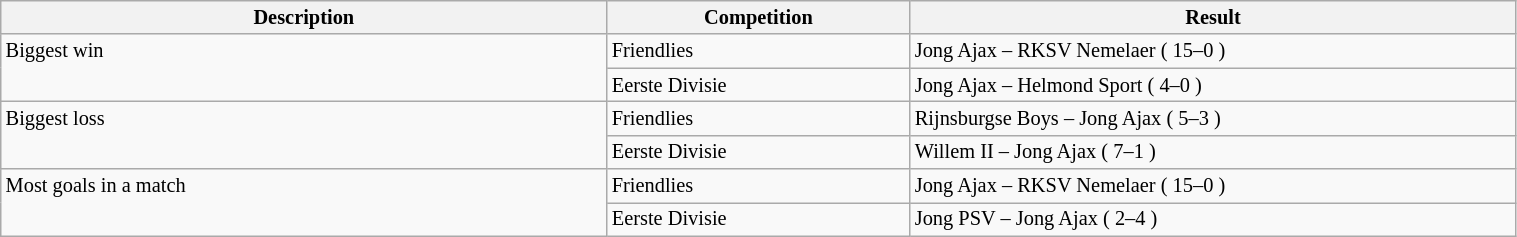<table class="wikitable" style="width:80%; font-size:85%;">
<tr valign=top>
<th width=40% align=center>Description</th>
<th width=20% align=center>Competition</th>
<th width=40% align=center>Result</th>
</tr>
<tr valign=top>
<td rowspan=2>Biggest win</td>
<td> Friendlies</td>
<td>Jong Ajax – RKSV Nemelaer ( 15–0 )</td>
</tr>
<tr valign=top>
<td> Eerste Divisie</td>
<td>Jong Ajax – Helmond Sport ( 4–0 )</td>
</tr>
<tr valign=top>
<td rowspan=2>Biggest loss</td>
<td> Friendlies</td>
<td>Rijnsburgse Boys – Jong Ajax ( 5–3 )</td>
</tr>
<tr valign=top>
<td> Eerste Divisie</td>
<td>Willem II – Jong Ajax ( 7–1 )</td>
</tr>
<tr valign=top>
<td rowspan=2>Most goals in a match</td>
<td> Friendlies</td>
<td>Jong Ajax – RKSV Nemelaer ( 15–0 )</td>
</tr>
<tr valign=top>
<td> Eerste Divisie</td>
<td>Jong PSV – Jong Ajax ( 2–4 )</td>
</tr>
</table>
